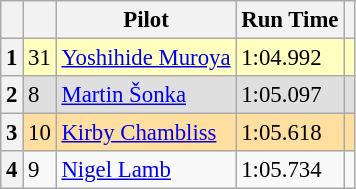<table class="wikitable" style="font-size: 95%;">
<tr>
<th></th>
<th></th>
<th>Pilot</th>
<th>Run Time</th>
<th></th>
</tr>
<tr>
<th>1</th>
<td style="background:#ffffbf;">31</td>
<td style="background:#ffffbf;"> <a href='#'>Yoshihide Muroya</a></td>
<td style="background:#ffffbf;">1:04.992</td>
<td style="background:#ffffbf;"></td>
</tr>
<tr>
<th>2</th>
<td style="background:#dfdfdf;">8</td>
<td style="background:#dfdfdf;"> <a href='#'>Martin Šonka</a></td>
<td style="background:#dfdfdf;">1:05.097</td>
<td style="background:#dfdfdf;"></td>
</tr>
<tr>
<th>3</th>
<td style="background:#ffdf9f;">10</td>
<td style="background:#ffdf9f;"> <a href='#'>Kirby Chambliss</a></td>
<td style="background:#ffdf9f;">1:05.618</td>
<td style="background:#ffdf9f;"></td>
</tr>
<tr>
<th>4</th>
<td>9</td>
<td> <a href='#'>Nigel Lamb</a></td>
<td>1:05.734</td>
<td></td>
</tr>
</table>
